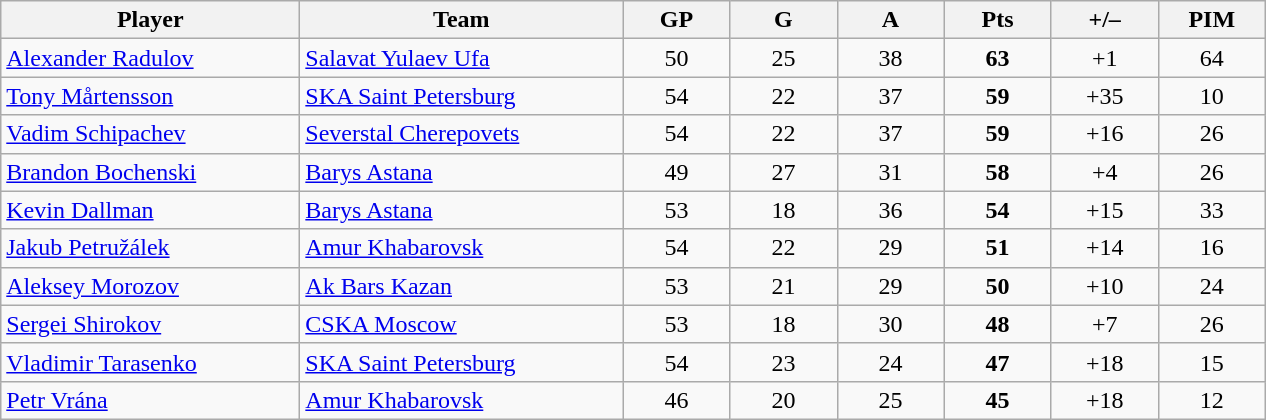<table class="wikitable sortable">
<tr>
<th style="width: 12em;">Player</th>
<th style="width: 13em;">Team</th>
<th style="width: 4em;">GP</th>
<th style="width: 4em;">G</th>
<th style="width: 4em;">A</th>
<th style="width: 4em;">Pts</th>
<th style="width: 4em;">+/–</th>
<th style="width: 4em;">PIM</th>
</tr>
<tr align="center">
<td align=left><a href='#'>Alexander Radulov</a></td>
<td align=left><a href='#'>Salavat Yulaev Ufa</a></td>
<td>50</td>
<td>25</td>
<td>38</td>
<td><strong>63</strong></td>
<td>+1</td>
<td>64</td>
</tr>
<tr align="center">
<td align=left><a href='#'>Tony Mårtensson</a></td>
<td align=left><a href='#'>SKA Saint Petersburg</a></td>
<td>54</td>
<td>22</td>
<td>37</td>
<td><strong>59</strong></td>
<td>+35</td>
<td>10</td>
</tr>
<tr align="center">
<td align=left><a href='#'>Vadim Schipachev</a></td>
<td align=left><a href='#'>Severstal Cherepovets</a></td>
<td>54</td>
<td>22</td>
<td>37</td>
<td><strong>59</strong></td>
<td>+16</td>
<td>26</td>
</tr>
<tr align="center">
<td align=left><a href='#'>Brandon Bochenski</a></td>
<td align=left><a href='#'>Barys Astana</a></td>
<td>49</td>
<td>27</td>
<td>31</td>
<td><strong>58</strong></td>
<td>+4</td>
<td>26</td>
</tr>
<tr align="center">
<td align=left><a href='#'>Kevin Dallman</a></td>
<td align=left><a href='#'>Barys Astana</a></td>
<td>53</td>
<td>18</td>
<td>36</td>
<td><strong>54</strong></td>
<td>+15</td>
<td>33</td>
</tr>
<tr align="center">
<td align=left><a href='#'>Jakub Petružálek</a></td>
<td align=left><a href='#'>Amur Khabarovsk</a></td>
<td>54</td>
<td>22</td>
<td>29</td>
<td><strong>51</strong></td>
<td>+14</td>
<td>16</td>
</tr>
<tr align="center">
<td align=left><a href='#'>Aleksey Morozov</a></td>
<td align=left><a href='#'>Ak Bars Kazan</a></td>
<td>53</td>
<td>21</td>
<td>29</td>
<td><strong>50</strong></td>
<td>+10</td>
<td>24</td>
</tr>
<tr align="center">
<td align=left><a href='#'>Sergei Shirokov</a></td>
<td align=left><a href='#'>CSKA Moscow</a></td>
<td>53</td>
<td>18</td>
<td>30</td>
<td><strong>48</strong></td>
<td>+7</td>
<td>26</td>
</tr>
<tr align="center">
<td align=left><a href='#'>Vladimir Tarasenko</a></td>
<td align=left><a href='#'>SKA Saint Petersburg</a></td>
<td>54</td>
<td>23</td>
<td>24</td>
<td><strong>47</strong></td>
<td>+18</td>
<td>15</td>
</tr>
<tr align="center">
<td align=left><a href='#'>Petr Vrána</a></td>
<td align=left><a href='#'>Amur Khabarovsk</a></td>
<td>46</td>
<td>20</td>
<td>25</td>
<td><strong>45</strong></td>
<td>+18</td>
<td>12</td>
</tr>
</table>
